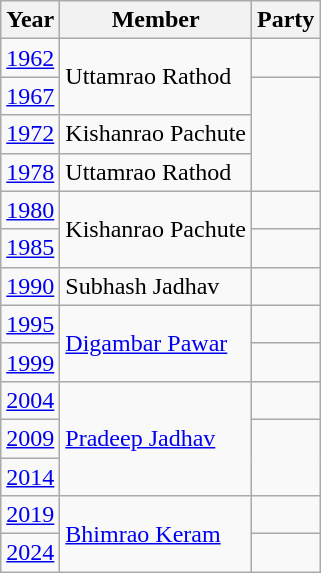<table class="wikitable">
<tr>
<th>Year</th>
<th>Member</th>
<th colspan="2">Party</th>
</tr>
<tr>
<td><a href='#'>1962</a></td>
<td rowspan="2">Uttamrao Rathod</td>
<td></td>
</tr>
<tr>
<td><a href='#'>1967</a></td>
</tr>
<tr>
<td><a href='#'>1972</a></td>
<td>Kishanrao Pachute</td>
</tr>
<tr>
<td><a href='#'>1978</a></td>
<td>Uttamrao Rathod</td>
</tr>
<tr>
<td><a href='#'>1980</a></td>
<td rowspan="2">Kishanrao Pachute</td>
<td></td>
</tr>
<tr>
<td><a href='#'>1985</a></td>
<td></td>
</tr>
<tr>
<td><a href='#'>1990</a></td>
<td>Subhash Jadhav</td>
<td></td>
</tr>
<tr>
<td><a href='#'>1995</a></td>
<td rowspan="2"><a href='#'>Digambar Pawar</a></td>
<td></td>
</tr>
<tr>
<td><a href='#'>1999</a></td>
</tr>
<tr>
<td><a href='#'>2004</a></td>
<td rowspan="3"><a href='#'>Pradeep Jadhav</a></td>
<td></td>
</tr>
<tr>
<td><a href='#'>2009</a></td>
</tr>
<tr>
<td><a href='#'>2014</a></td>
</tr>
<tr>
<td><a href='#'>2019</a></td>
<td rowspan="2"><a href='#'>Bhimrao Keram</a></td>
<td></td>
</tr>
<tr>
<td><a href='#'>2024</a></td>
</tr>
</table>
